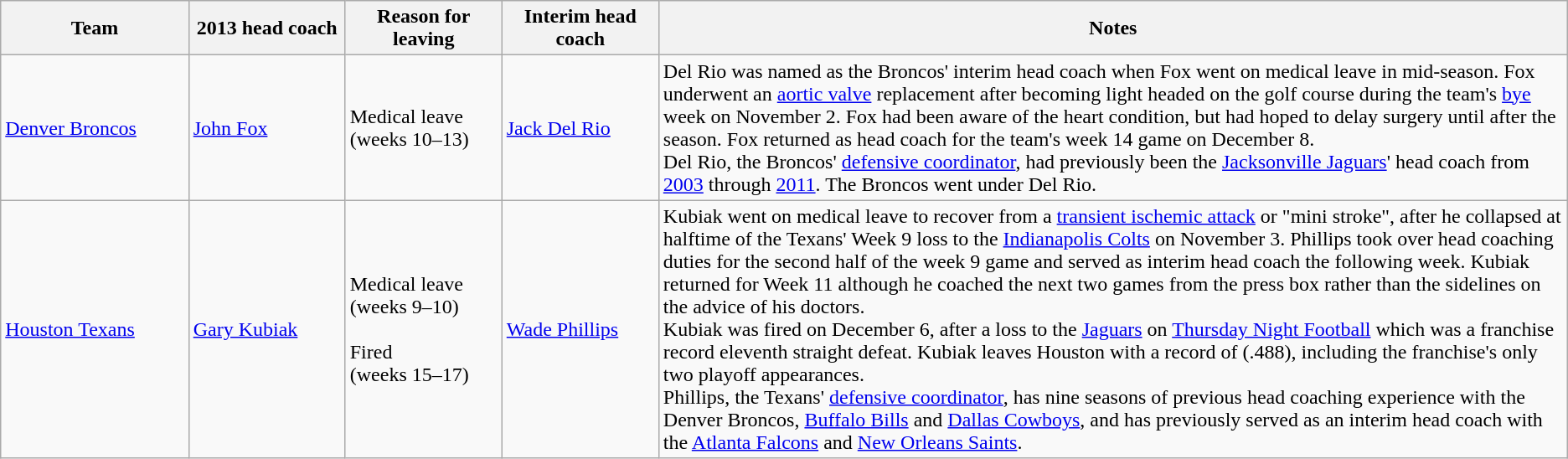<table class="wikitable">
<tr>
<th style="width:12%;">Team</th>
<th style="width:10%;">2013 head coach</th>
<th style="width:10%;">Reason for leaving</th>
<th style="width:10%;">Interim head coach</th>
<th class="unsortable">Notes</th>
</tr>
<tr>
<td><a href='#'>Denver Broncos</a></td>
<td><a href='#'>John Fox</a></td>
<td>Medical leave<br>(weeks 10–13)</td>
<td><a href='#'>Jack Del Rio</a></td>
<td>Del Rio was named as the Broncos' interim head coach when Fox went on medical leave in mid-season. Fox underwent an <a href='#'>aortic valve</a> replacement after becoming light headed on the golf course during the team's <a href='#'>bye</a> week on November 2. Fox had been aware of the heart condition, but had hoped to delay surgery until after the season. Fox returned as head coach for the team's week 14 game on December 8.<br>Del Rio, the Broncos' <a href='#'>defensive coordinator</a>, had previously been the <a href='#'>Jacksonville Jaguars</a>' head coach from <a href='#'>2003</a> through <a href='#'>2011</a>. The Broncos went  under Del Rio.</td>
</tr>
<tr>
<td><a href='#'>Houston Texans</a></td>
<td><a href='#'>Gary Kubiak</a></td>
<td>Medical leave<br>(weeks 9–10)<br><br>Fired<br>(weeks 15–17)</td>
<td><a href='#'>Wade Phillips</a></td>
<td>Kubiak went on medical leave to recover from a <a href='#'>transient ischemic attack</a> or "mini stroke", after he collapsed at halftime of the Texans' Week 9 loss to the <a href='#'>Indianapolis Colts</a> on November 3. Phillips took over head coaching duties for the second half of the week 9 game and served as interim head coach the following week. Kubiak returned for Week 11 although he coached the next two games from the press box rather than the sidelines on the advice of his doctors.<br>Kubiak was fired on December 6, after a loss to the <a href='#'>Jaguars</a> on <a href='#'>Thursday Night Football</a> which was a franchise record eleventh straight defeat. Kubiak leaves Houston with a record of  (.488), including the franchise's only two playoff appearances.<br>Phillips, the Texans' <a href='#'>defensive coordinator</a>, has nine seasons of previous head coaching experience with the Denver Broncos, <a href='#'>Buffalo Bills</a> and <a href='#'>Dallas Cowboys</a>, and has previously served as an interim head coach with the <a href='#'>Atlanta Falcons</a> and <a href='#'>New Orleans Saints</a>.</td>
</tr>
</table>
